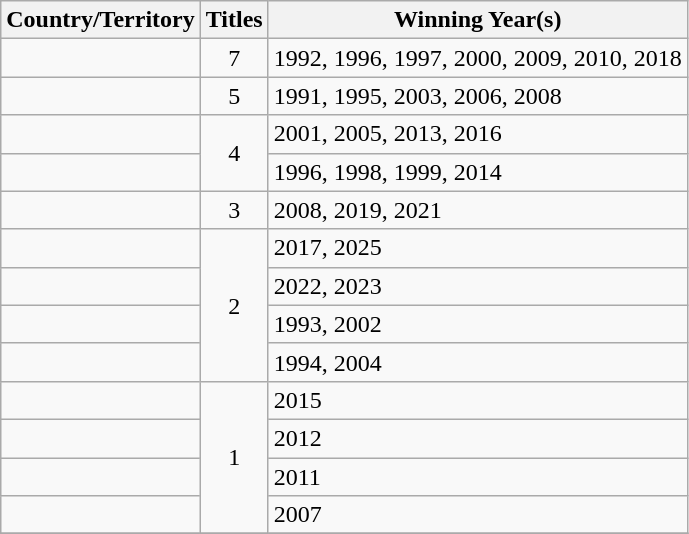<table class="wikitable">
<tr>
<th>Country/Territory</th>
<th>Titles</th>
<th>Winning Year(s)</th>
</tr>
<tr>
<td></td>
<td style="text-align:center;">7</td>
<td>1992, 1996, 1997, 2000, 2009, 2010, 2018</td>
</tr>
<tr>
<td></td>
<td style="text-align:center;">5</td>
<td>1991, 1995, 2003, 2006, 2008</td>
</tr>
<tr>
<td></td>
<td rowspan="2" style="text-align:center;">4</td>
<td>2001, 2005, 2013, 2016</td>
</tr>
<tr>
<td></td>
<td>1996, 1998, 1999, 2014</td>
</tr>
<tr>
<td></td>
<td style="text-align:center;">3</td>
<td>2008, 2019, 2021</td>
</tr>
<tr>
<td></td>
<td rowspan="4" style="text-align:center;">2</td>
<td>2017, 2025</td>
</tr>
<tr>
<td></td>
<td>2022, 2023</td>
</tr>
<tr>
<td></td>
<td>1993, 2002</td>
</tr>
<tr>
<td></td>
<td>1994, 2004</td>
</tr>
<tr>
<td></td>
<td rowspan="4" style="text-align:center;">1</td>
<td>2015</td>
</tr>
<tr>
<td></td>
<td>2012</td>
</tr>
<tr>
<td></td>
<td>2011</td>
</tr>
<tr>
<td></td>
<td>2007</td>
</tr>
<tr>
</tr>
</table>
